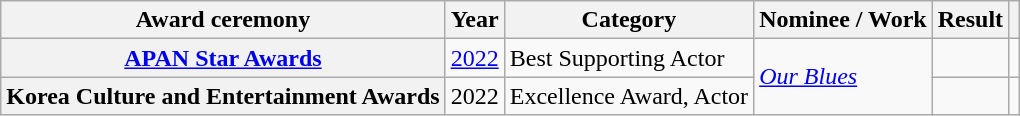<table class="wikitable plainrowheaders sortable">
<tr>
<th scope="col">Award ceremony</th>
<th scope="col">Year</th>
<th scope="col">Category</th>
<th scope="col">Nominee / Work</th>
<th scope="col">Result</th>
<th scope="col" class="unsortable"></th>
</tr>
<tr>
<th scope="row"  rowspan="1"><a href='#'>APAN Star Awards</a></th>
<td style="text-align:center" rowspan="1"><a href='#'>2022</a></td>
<td>Best Supporting Actor</td>
<td rowspan="2"><em><a href='#'>Our Blues</a></em></td>
<td></td>
<td style="text-align:center"></td>
</tr>
<tr>
<th scope="row">Korea Culture and Entertainment Awards</th>
<td style="text-align:center">2022</td>
<td>Excellence Award, Actor</td>
<td></td>
<td style="text-align:center"></td>
</tr>
</table>
